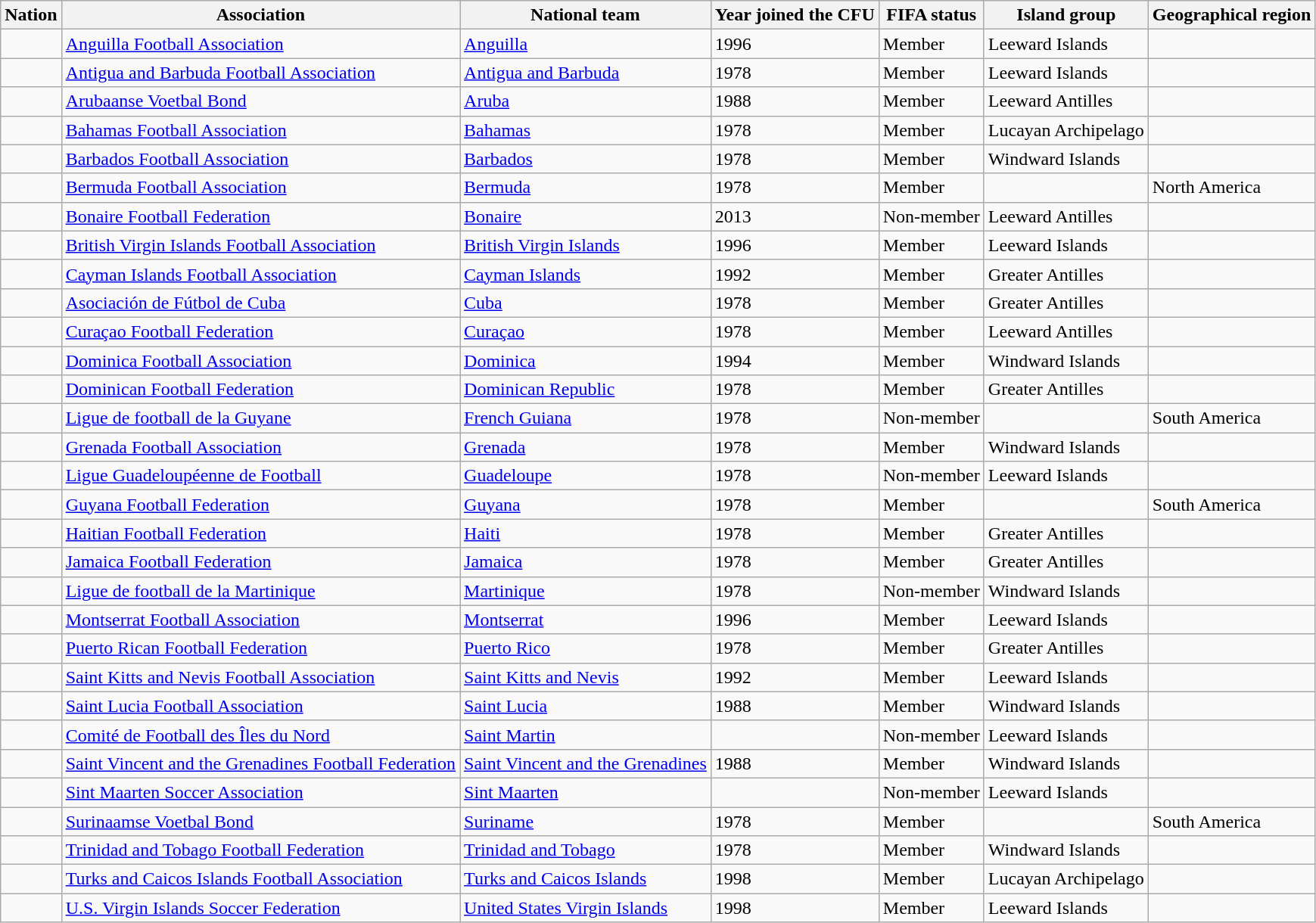<table class="wikitable sortable">
<tr>
<th>Nation</th>
<th>Association</th>
<th>National team</th>
<th>Year joined the CFU </th>
<th>FIFA status</th>
<th>Island group</th>
<th>Geographical region</th>
</tr>
<tr>
<td></td>
<td><a href='#'>Anguilla Football Association</a></td>
<td><a href='#'>Anguilla</a></td>
<td>1996</td>
<td>Member</td>
<td>Leeward Islands</td>
<td></td>
</tr>
<tr>
<td></td>
<td><a href='#'>Antigua and Barbuda Football Association</a></td>
<td><a href='#'>Antigua and Barbuda</a></td>
<td>1978</td>
<td>Member</td>
<td>Leeward Islands</td>
<td></td>
</tr>
<tr>
<td></td>
<td><a href='#'>Arubaanse Voetbal Bond</a></td>
<td><a href='#'>Aruba</a></td>
<td>1988</td>
<td>Member</td>
<td>Leeward Antilles</td>
<td></td>
</tr>
<tr>
<td></td>
<td><a href='#'>Bahamas Football Association</a></td>
<td><a href='#'>Bahamas</a></td>
<td>1978</td>
<td>Member</td>
<td>Lucayan Archipelago</td>
<td></td>
</tr>
<tr>
<td></td>
<td><a href='#'>Barbados Football Association</a></td>
<td><a href='#'>Barbados</a></td>
<td>1978</td>
<td>Member</td>
<td>Windward Islands</td>
<td></td>
</tr>
<tr>
<td></td>
<td><a href='#'>Bermuda Football Association</a></td>
<td><a href='#'>Bermuda</a></td>
<td>1978</td>
<td>Member</td>
<td></td>
<td>North America</td>
</tr>
<tr>
<td></td>
<td><a href='#'>Bonaire Football Federation</a></td>
<td><a href='#'>Bonaire</a></td>
<td>2013</td>
<td>Non-member</td>
<td>Leeward Antilles</td>
<td></td>
</tr>
<tr>
<td></td>
<td><a href='#'>British Virgin Islands Football Association</a></td>
<td><a href='#'>British Virgin Islands</a></td>
<td>1996</td>
<td>Member</td>
<td>Leeward Islands</td>
<td></td>
</tr>
<tr>
<td></td>
<td><a href='#'>Cayman Islands Football Association</a></td>
<td><a href='#'>Cayman Islands</a></td>
<td>1992</td>
<td>Member</td>
<td>Greater Antilles</td>
<td></td>
</tr>
<tr>
<td></td>
<td><a href='#'>Asociación de Fútbol de Cuba</a></td>
<td><a href='#'>Cuba</a></td>
<td>1978</td>
<td>Member</td>
<td>Greater Antilles</td>
<td></td>
</tr>
<tr>
<td></td>
<td><a href='#'>Curaçao Football Federation</a></td>
<td><a href='#'>Curaçao</a></td>
<td>1978</td>
<td>Member</td>
<td>Leeward Antilles</td>
<td></td>
</tr>
<tr>
<td></td>
<td><a href='#'>Dominica Football Association</a></td>
<td><a href='#'>Dominica</a></td>
<td>1994</td>
<td>Member</td>
<td>Windward Islands</td>
<td></td>
</tr>
<tr>
<td></td>
<td><a href='#'>Dominican Football Federation</a></td>
<td><a href='#'>Dominican Republic</a></td>
<td>1978</td>
<td>Member</td>
<td>Greater Antilles</td>
<td></td>
</tr>
<tr>
<td></td>
<td><a href='#'>Ligue de football de la Guyane</a></td>
<td><a href='#'>French Guiana</a></td>
<td>1978</td>
<td>Non-member</td>
<td></td>
<td>South America</td>
</tr>
<tr>
<td></td>
<td><a href='#'>Grenada Football Association</a></td>
<td><a href='#'>Grenada</a></td>
<td>1978</td>
<td>Member</td>
<td>Windward Islands</td>
<td></td>
</tr>
<tr>
<td></td>
<td><a href='#'>Ligue Guadeloupéenne de Football</a></td>
<td><a href='#'>Guadeloupe</a></td>
<td>1978</td>
<td>Non-member</td>
<td>Leeward Islands</td>
<td></td>
</tr>
<tr>
<td></td>
<td><a href='#'>Guyana Football Federation</a></td>
<td><a href='#'>Guyana</a></td>
<td>1978</td>
<td>Member</td>
<td></td>
<td>South America</td>
</tr>
<tr>
<td></td>
<td><a href='#'>Haitian Football Federation</a></td>
<td><a href='#'>Haiti</a></td>
<td>1978</td>
<td>Member</td>
<td>Greater Antilles</td>
<td></td>
</tr>
<tr>
<td></td>
<td><a href='#'>Jamaica Football Federation</a></td>
<td><a href='#'>Jamaica</a></td>
<td>1978</td>
<td>Member</td>
<td>Greater Antilles</td>
<td></td>
</tr>
<tr>
<td></td>
<td><a href='#'>Ligue de football de la Martinique</a></td>
<td><a href='#'>Martinique</a></td>
<td>1978</td>
<td>Non-member</td>
<td>Windward Islands</td>
<td></td>
</tr>
<tr>
<td></td>
<td><a href='#'>Montserrat Football Association</a></td>
<td><a href='#'>Montserrat</a></td>
<td>1996</td>
<td>Member</td>
<td>Leeward Islands</td>
<td></td>
</tr>
<tr>
<td></td>
<td><a href='#'>Puerto Rican Football Federation</a></td>
<td><a href='#'>Puerto Rico</a></td>
<td>1978</td>
<td>Member</td>
<td>Greater Antilles</td>
<td></td>
</tr>
<tr>
<td></td>
<td><a href='#'>Saint Kitts and Nevis Football Association</a></td>
<td><a href='#'>Saint Kitts and Nevis</a></td>
<td>1992</td>
<td>Member</td>
<td>Leeward Islands</td>
<td></td>
</tr>
<tr>
<td></td>
<td><a href='#'>Saint Lucia Football Association</a></td>
<td><a href='#'>Saint Lucia</a></td>
<td>1988</td>
<td>Member</td>
<td>Windward Islands</td>
<td></td>
</tr>
<tr>
<td></td>
<td><a href='#'>Comité de Football des Îles du Nord</a></td>
<td><a href='#'>Saint Martin</a></td>
<td></td>
<td>Non-member</td>
<td>Leeward Islands</td>
<td></td>
</tr>
<tr>
<td></td>
<td><a href='#'>Saint Vincent and the Grenadines Football Federation</a></td>
<td><a href='#'>Saint Vincent and the Grenadines</a></td>
<td>1988</td>
<td>Member</td>
<td>Windward Islands</td>
<td></td>
</tr>
<tr>
<td></td>
<td><a href='#'>Sint Maarten Soccer Association</a></td>
<td><a href='#'>Sint Maarten</a></td>
<td></td>
<td>Non-member</td>
<td>Leeward Islands</td>
<td></td>
</tr>
<tr>
<td></td>
<td><a href='#'>Surinaamse Voetbal Bond</a></td>
<td><a href='#'>Suriname</a></td>
<td>1978</td>
<td>Member</td>
<td></td>
<td>South America</td>
</tr>
<tr>
<td></td>
<td><a href='#'>Trinidad and Tobago Football Federation</a></td>
<td><a href='#'>Trinidad and Tobago</a></td>
<td>1978</td>
<td>Member</td>
<td>Windward Islands</td>
<td></td>
</tr>
<tr>
<td></td>
<td><a href='#'>Turks and Caicos Islands Football Association</a></td>
<td><a href='#'>Turks and Caicos Islands</a></td>
<td>1998</td>
<td>Member</td>
<td>Lucayan Archipelago</td>
<td></td>
</tr>
<tr>
<td></td>
<td><a href='#'>U.S. Virgin Islands Soccer Federation</a></td>
<td><a href='#'>United States Virgin Islands</a></td>
<td>1998</td>
<td>Member</td>
<td>Leeward Islands</td>
<td></td>
</tr>
</table>
